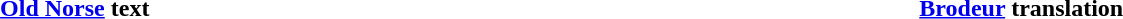<table width="100%">
<tr>
<th width="50%"><a href='#'>Old Norse</a> text</th>
<th width="50%"><a href='#'>Brodeur</a> translation</th>
</tr>
<tr>
<td><br></td>
<td><br></td>
</tr>
</table>
